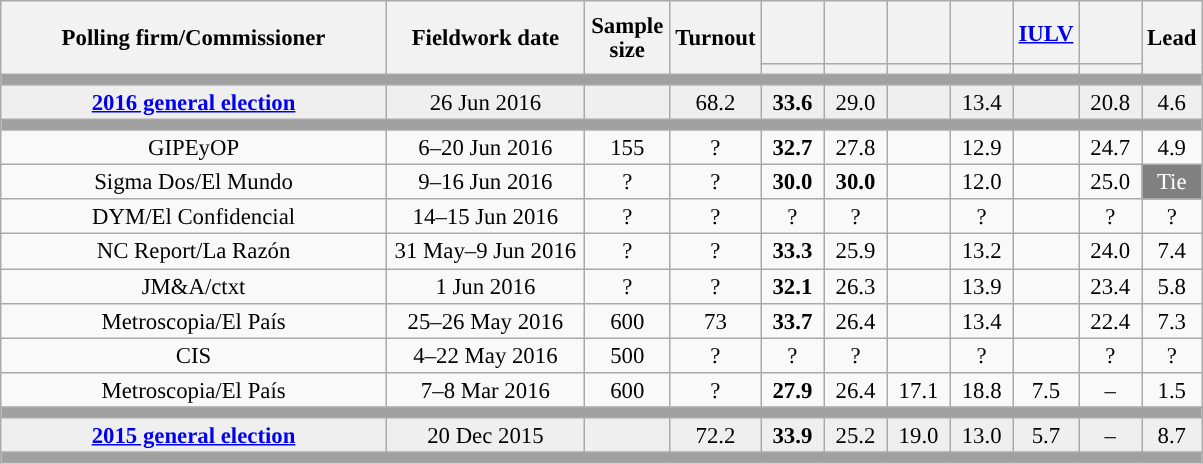<table class="wikitable collapsible collapsed" style="text-align:center; font-size:95%; line-height:16px;">
<tr style="height:42px; background-color:#E9E9E9">
<th style="width:250px;" rowspan="2">Polling firm/Commissioner</th>
<th style="width:125px;" rowspan="2">Fieldwork date</th>
<th style="width:50px;" rowspan="2">Sample size</th>
<th style="width:45px;" rowspan="2">Turnout</th>
<th style="width:35px;"></th>
<th style="width:35px;"></th>
<th style="width:35px;"></th>
<th style="width:35px;"></th>
<th style="width:35px;"><a href='#'>IULV</a></th>
<th style="width:35px;"></th>
<th style="width:30px;" rowspan="2">Lead</th>
</tr>
<tr>
<th style="color:inherit;background:"></th>
<th style="color:inherit;background:"></th>
<th style="color:inherit;background:"></th>
<th style="color:inherit;background:"></th>
<th style="color:inherit;background:"></th>
<th style="color:inherit;background:"></th>
</tr>
<tr>
<td colspan="11" style="background:#A0A0A0"></td>
</tr>
<tr style="background:#EFEFEF;">
<td><strong><a href='#'>2016 general election</a></strong></td>
<td>26 Jun 2016</td>
<td></td>
<td>68.2</td>
<td><strong>33.6</strong><br></td>
<td>29.0<br></td>
<td></td>
<td>13.4<br></td>
<td></td>
<td>20.8<br></td>
<td style="background:">4.6</td>
</tr>
<tr>
<td colspan="11" style="background:#A0A0A0"></td>
</tr>
<tr>
<td>GIPEyOP</td>
<td>6–20 Jun 2016</td>
<td>155</td>
<td>?</td>
<td><strong>32.7</strong><br></td>
<td>27.8<br></td>
<td></td>
<td>12.9<br></td>
<td></td>
<td>24.7<br></td>
<td style="background:">4.9</td>
</tr>
<tr>
<td>Sigma Dos/El Mundo</td>
<td>9–16 Jun 2016</td>
<td>?</td>
<td>?</td>
<td><strong>30.0</strong><br></td>
<td><strong>30.0</strong><br></td>
<td></td>
<td>12.0<br></td>
<td></td>
<td>25.0<br></td>
<td style="background:gray;color:white;">Tie</td>
</tr>
<tr>
<td>DYM/El Confidencial</td>
<td>14–15 Jun 2016</td>
<td>?</td>
<td>?</td>
<td>?<br></td>
<td>?<br></td>
<td></td>
<td>?<br></td>
<td></td>
<td>?<br></td>
<td style="background:">?</td>
</tr>
<tr>
<td>NC Report/La Razón</td>
<td>31 May–9 Jun 2016</td>
<td>?</td>
<td>?</td>
<td><strong>33.3</strong><br></td>
<td>25.9<br></td>
<td></td>
<td>13.2<br></td>
<td></td>
<td>24.0<br></td>
<td style="background:">7.4</td>
</tr>
<tr>
<td>JM&A/ctxt</td>
<td>1 Jun 2016</td>
<td>?</td>
<td>?</td>
<td><strong>32.1</strong><br></td>
<td>26.3<br></td>
<td></td>
<td>13.9<br></td>
<td></td>
<td>23.4<br></td>
<td style="background:">5.8</td>
</tr>
<tr>
<td>Metroscopia/El País</td>
<td>25–26 May 2016</td>
<td>600</td>
<td>73</td>
<td><strong>33.7</strong><br></td>
<td>26.4<br></td>
<td></td>
<td>13.4<br></td>
<td></td>
<td>22.4<br></td>
<td style="background:">7.3</td>
</tr>
<tr>
<td>CIS</td>
<td>4–22 May 2016</td>
<td>500</td>
<td>?</td>
<td>?<br></td>
<td>?<br></td>
<td></td>
<td>?<br></td>
<td></td>
<td>?<br></td>
<td style="background:">?</td>
</tr>
<tr>
<td>Metroscopia/El País</td>
<td>7–8 Mar 2016</td>
<td>600</td>
<td>?</td>
<td><strong>27.9</strong><br></td>
<td>26.4<br></td>
<td>17.1<br></td>
<td>18.8<br></td>
<td>7.5<br></td>
<td>–</td>
<td style="background:">1.5</td>
</tr>
<tr>
<td colspan="11" style="background:#A0A0A0"></td>
</tr>
<tr style="background:#EFEFEF;">
<td><strong><a href='#'>2015 general election</a></strong></td>
<td>20 Dec 2015</td>
<td></td>
<td>72.2</td>
<td><strong>33.9</strong><br></td>
<td>25.2<br></td>
<td>19.0<br></td>
<td>13.0<br></td>
<td>5.7<br></td>
<td>–</td>
<td style="background:">8.7</td>
</tr>
<tr>
<td colspan="11" style="background:#A0A0A0"></td>
</tr>
</table>
